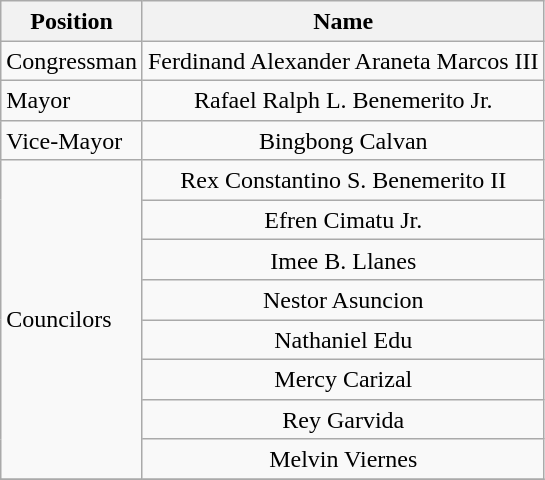<table class="wikitable" style="line-height:1.20em; font-size:100%;">
<tr>
<th>Position</th>
<th>Name</th>
</tr>
<tr>
<td>Congressman</td>
<td style="text-align:center;">Ferdinand Alexander Araneta Marcos III</td>
</tr>
<tr>
<td>Mayor</td>
<td style="text-align:center;">Rafael Ralph L. Benemerito Jr.</td>
</tr>
<tr>
<td>Vice-Mayor</td>
<td style="text-align:center;">Bingbong Calvan</td>
</tr>
<tr>
<td rowspan=8>Councilors</td>
<td style="text-align:center;">Rex Constantino S. Benemerito II</td>
</tr>
<tr>
<td style="text-align:center;">Efren Cimatu Jr.</td>
</tr>
<tr>
<td style="text-align:center;">Imee B. Llanes</td>
</tr>
<tr>
<td style="text-align:center;">Nestor Asuncion</td>
</tr>
<tr>
<td style="text-align:center;">Nathaniel Edu</td>
</tr>
<tr>
<td style="text-align:center;">Mercy Carizal</td>
</tr>
<tr>
<td style="text-align:center;">Rey Garvida</td>
</tr>
<tr>
<td style="text-align:center;">Melvin Viernes</td>
</tr>
<tr>
</tr>
</table>
